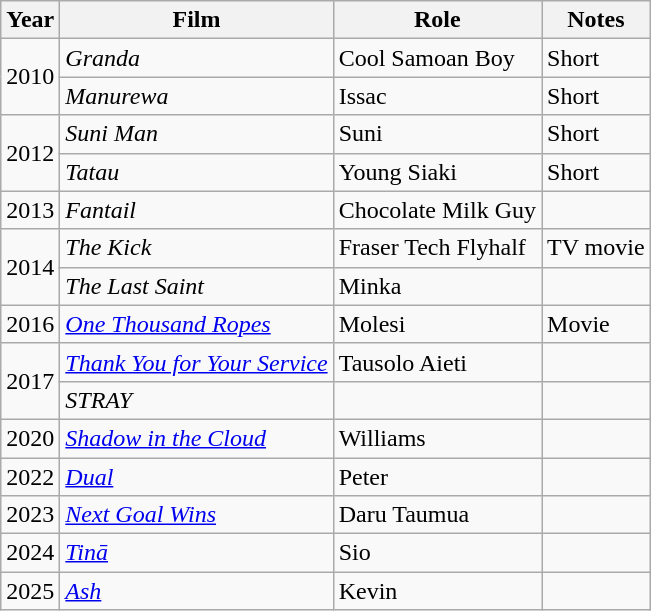<table class="wikitable sortable">
<tr>
<th>Year</th>
<th>Film</th>
<th>Role</th>
<th class="unsortable">Notes</th>
</tr>
<tr>
<td rowspan="2">2010</td>
<td><em>Granda</em></td>
<td>Cool Samoan Boy</td>
<td>Short</td>
</tr>
<tr>
<td><em>Manurewa</em></td>
<td>Issac</td>
<td>Short</td>
</tr>
<tr>
<td rowspan="2">2012</td>
<td><em>Suni Man</em></td>
<td>Suni</td>
<td>Short</td>
</tr>
<tr>
<td><em>Tatau</em></td>
<td>Young Siaki</td>
<td>Short</td>
</tr>
<tr>
<td>2013</td>
<td><em>Fantail</em></td>
<td>Chocolate Milk Guy</td>
<td></td>
</tr>
<tr>
<td rowspan="2">2014</td>
<td><em>The Kick</em></td>
<td>Fraser Tech Flyhalf</td>
<td>TV movie</td>
</tr>
<tr>
<td><em>The Last Saint</em></td>
<td>Minka</td>
<td></td>
</tr>
<tr>
<td>2016</td>
<td><em><a href='#'>One Thousand Ropes</a></em></td>
<td>Molesi</td>
<td>Movie</td>
</tr>
<tr>
<td rowspan="2">2017</td>
<td><em><a href='#'>Thank You for Your Service</a></em></td>
<td>Tausolo Aieti</td>
<td></td>
</tr>
<tr>
<td><em>STRAY</em></td>
<td></td>
<td></td>
</tr>
<tr>
<td>2020</td>
<td><em><a href='#'>Shadow in the Cloud</a></em></td>
<td>Williams</td>
<td></td>
</tr>
<tr>
<td>2022</td>
<td><em><a href='#'>Dual</a></em></td>
<td>Peter</td>
<td></td>
</tr>
<tr>
<td>2023</td>
<td><em><a href='#'>Next Goal Wins</a></em></td>
<td>Daru Taumua</td>
<td></td>
</tr>
<tr>
<td>2024</td>
<td><em><a href='#'>Tinā</a></em></td>
<td>Sio</td>
<td></td>
</tr>
<tr>
<td>2025</td>
<td><em><a href='#'>Ash</a></em></td>
<td>Kevin</td>
<td></td>
</tr>
</table>
